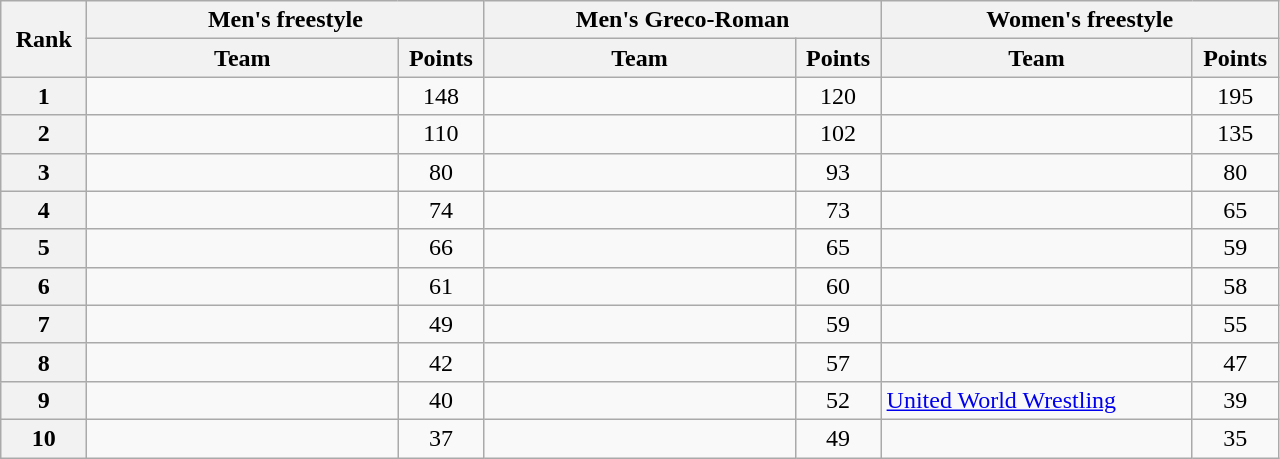<table class="wikitable" style="text-align:center;">
<tr>
<th rowspan="2" width="50">Rank</th>
<th colspan="2">Men's freestyle</th>
<th colspan="2">Men's Greco-Roman</th>
<th colspan="2">Women's freestyle</th>
</tr>
<tr>
<th width="200">Team</th>
<th width="50">Points</th>
<th width="200">Team</th>
<th width="50">Points</th>
<th width="200">Team</th>
<th width="50">Points</th>
</tr>
<tr>
<th>1</th>
<td align="left"></td>
<td>148</td>
<td align="left"></td>
<td>120</td>
<td align="left"></td>
<td>195</td>
</tr>
<tr>
<th>2</th>
<td align="left"></td>
<td>110</td>
<td align="left"></td>
<td>102</td>
<td align="left"></td>
<td>135</td>
</tr>
<tr>
<th>3</th>
<td align="left"></td>
<td>80</td>
<td align="left"></td>
<td>93</td>
<td align="left"></td>
<td>80</td>
</tr>
<tr>
<th>4</th>
<td align="left"></td>
<td>74</td>
<td align="left"></td>
<td>73</td>
<td align="left"></td>
<td>65</td>
</tr>
<tr>
<th>5</th>
<td align="left"></td>
<td>66</td>
<td align="left"></td>
<td>65</td>
<td align="left"></td>
<td>59</td>
</tr>
<tr>
<th>6</th>
<td align="left"></td>
<td>61</td>
<td align="left"></td>
<td>60</td>
<td align="left"></td>
<td>58</td>
</tr>
<tr>
<th>7</th>
<td align="left"></td>
<td>49</td>
<td align="left"></td>
<td>59</td>
<td align="left"></td>
<td>55</td>
</tr>
<tr>
<th>8</th>
<td align="left"></td>
<td>42</td>
<td align="left"></td>
<td>57</td>
<td align="left"></td>
<td>47</td>
</tr>
<tr>
<th>9</th>
<td align="left"></td>
<td>40</td>
<td align="left"></td>
<td>52</td>
<td align="left"> <a href='#'>United World Wrestling</a></td>
<td>39</td>
</tr>
<tr>
<th>10</th>
<td align="left"></td>
<td>37</td>
<td align="left"></td>
<td>49</td>
<td align="left"></td>
<td>35</td>
</tr>
</table>
